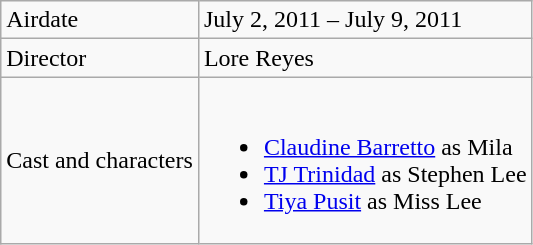<table class="wikitable">
<tr>
<td>Airdate</td>
<td>July 2, 2011 – July 9, 2011</td>
</tr>
<tr>
<td>Director</td>
<td>Lore Reyes</td>
</tr>
<tr>
<td>Cast and characters</td>
<td><br><ul><li><a href='#'>Claudine Barretto</a> as Mila</li><li><a href='#'>TJ Trinidad</a> as Stephen Lee</li><li><a href='#'>Tiya Pusit</a> as Miss Lee</li></ul></td>
</tr>
</table>
